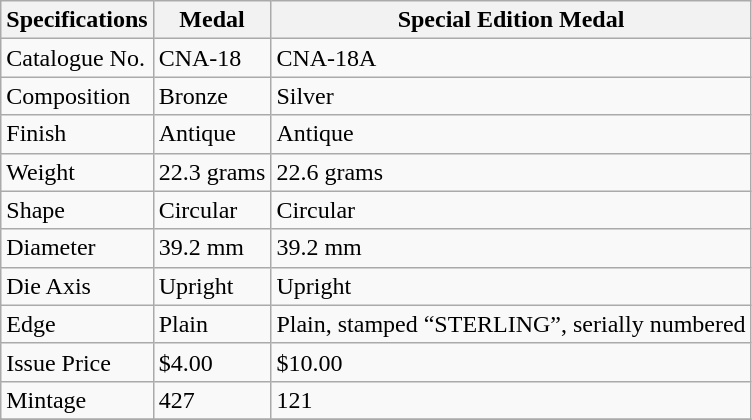<table class="wikitable">
<tr>
<th>Specifications</th>
<th>Medal</th>
<th>Special Edition Medal</th>
</tr>
<tr>
<td>Catalogue No.</td>
<td>CNA-18</td>
<td>CNA-18A</td>
</tr>
<tr>
<td>Composition</td>
<td>Bronze</td>
<td>Silver</td>
</tr>
<tr>
<td>Finish</td>
<td>Antique</td>
<td>Antique</td>
</tr>
<tr>
<td>Weight</td>
<td>22.3 grams</td>
<td>22.6 grams</td>
</tr>
<tr>
<td>Shape</td>
<td>Circular</td>
<td>Circular</td>
</tr>
<tr>
<td>Diameter</td>
<td>39.2 mm</td>
<td>39.2 mm</td>
</tr>
<tr>
<td>Die Axis</td>
<td>Upright</td>
<td>Upright</td>
</tr>
<tr>
<td>Edge</td>
<td>Plain</td>
<td>Plain, stamped “STERLING”, serially numbered</td>
</tr>
<tr>
<td>Issue Price</td>
<td>$4.00</td>
<td>$10.00</td>
</tr>
<tr>
<td>Mintage</td>
<td>427</td>
<td>121</td>
</tr>
<tr>
</tr>
</table>
